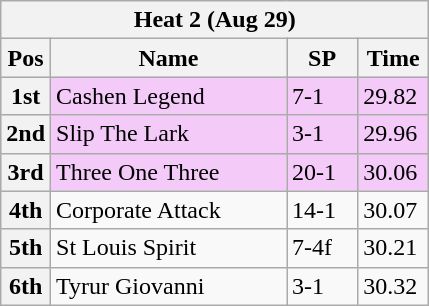<table class="wikitable">
<tr>
<th colspan="6">Heat 2 (Aug 29)</th>
</tr>
<tr>
<th width=20>Pos</th>
<th width=150>Name</th>
<th width=40>SP</th>
<th width=40>Time</th>
</tr>
<tr style="background: #f4caf9;">
<th>1st</th>
<td>Cashen Legend</td>
<td>7-1</td>
<td>29.82</td>
</tr>
<tr style="background: #f4caf9;">
<th>2nd</th>
<td>Slip The Lark</td>
<td>3-1</td>
<td>29.96</td>
</tr>
<tr style="background: #f4caf9;">
<th>3rd</th>
<td>Three One Three</td>
<td>20-1</td>
<td>30.06</td>
</tr>
<tr>
<th>4th</th>
<td>Corporate Attack</td>
<td>14-1</td>
<td>30.07</td>
</tr>
<tr>
<th>5th</th>
<td>St Louis Spirit</td>
<td>7-4f</td>
<td>30.21</td>
</tr>
<tr>
<th>6th</th>
<td>Tyrur Giovanni</td>
<td>3-1</td>
<td>30.32</td>
</tr>
</table>
